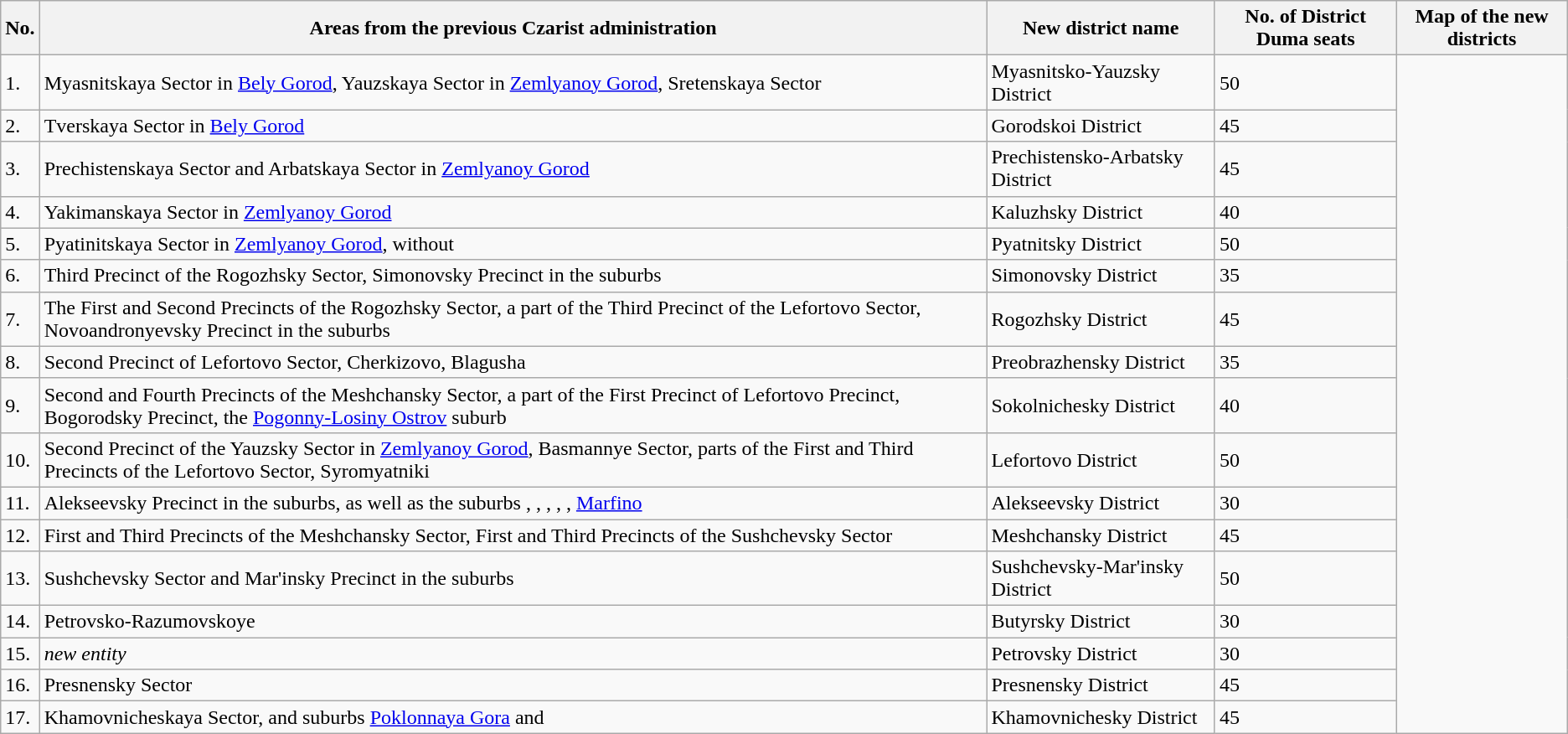<table class="wikitable">
<tr>
<th>No.</th>
<th>Areas from the previous Czarist administration</th>
<th>New district name</th>
<th>No. of District Duma seats</th>
<th>Map of the new districts</th>
</tr>
<tr>
<td>1.</td>
<td>Myasnitskaya Sector in <a href='#'>Bely Gorod</a>, Yauzskaya Sector in <a href='#'>Zemlyanoy Gorod</a>, Sretenskaya Sector</td>
<td>Myasnitsko-Yauzsky District</td>
<td>50</td>
<td rowspan=17></td>
</tr>
<tr>
<td>2.</td>
<td>Tverskaya Sector in <a href='#'>Bely Gorod</a></td>
<td>Gorodskoi District</td>
<td>45</td>
</tr>
<tr>
<td>3.</td>
<td>Prechistenskaya Sector and Arbatskaya Sector in <a href='#'>Zemlyanoy Gorod</a></td>
<td>Prechistensko-Arbatsky District</td>
<td>45</td>
</tr>
<tr>
<td>4.</td>
<td>Yakimanskaya Sector in <a href='#'>Zemlyanoy Gorod</a></td>
<td>Kaluzhsky District</td>
<td>40</td>
</tr>
<tr>
<td>5.</td>
<td>Pyatinitskaya Sector in <a href='#'>Zemlyanoy Gorod</a>, without </td>
<td>Pyatnitsky District</td>
<td>50</td>
</tr>
<tr>
<td>6.</td>
<td>Third Precinct of the Rogozhsky Sector, Simonovsky Precinct in the suburbs</td>
<td>Simonovsky District</td>
<td>35</td>
</tr>
<tr>
<td>7.</td>
<td>The First and Second Precincts of the Rogozhsky Sector, a part of the Third Precinct of the Lefortovo Sector, Novoandronyevsky Precinct in the suburbs</td>
<td>Rogozhsky District</td>
<td>45</td>
</tr>
<tr>
<td>8.</td>
<td>Second Precinct of Lefortovo Sector, Cherkizovo, Blagusha</td>
<td>Preobrazhensky District</td>
<td>35</td>
</tr>
<tr>
<td>9.</td>
<td>Second and Fourth Precincts of the Meshchansky Sector, a part of the First Precinct of Lefortovo Precinct, Bogorodsky Precinct, the <a href='#'>Pogonny-Losiny Ostrov</a> suburb</td>
<td>Sokolnichesky District</td>
<td>40</td>
</tr>
<tr>
<td>10.</td>
<td>Second Precinct of the Yauzsky Sector in <a href='#'>Zemlyanoy Gorod</a>, Basmannye Sector, parts of the First and Third Precincts of the Lefortovo Sector, Syromyatniki</td>
<td>Lefortovo District</td>
<td>50</td>
</tr>
<tr>
<td>11.</td>
<td>Alekseevsky Precinct in the suburbs, as well as the suburbs , , , , , <a href='#'>Marfino</a></td>
<td>Alekseevsky District</td>
<td>30</td>
</tr>
<tr>
<td>12.</td>
<td>First and Third Precincts of the Meshchansky Sector, First and Third Precincts of the Sushchevsky Sector</td>
<td>Meshchansky District</td>
<td>45</td>
</tr>
<tr>
<td>13.</td>
<td>Sushchevsky Sector and Mar'insky Precinct in the suburbs</td>
<td>Sushchevsky-Mar'insky District</td>
<td>50</td>
</tr>
<tr>
<td>14.</td>
<td>Petrovsko-Razumovskoye</td>
<td>Butyrsky District</td>
<td>30</td>
</tr>
<tr>
<td>15.</td>
<td><em>new entity</em></td>
<td>Petrovsky District</td>
<td>30</td>
</tr>
<tr>
<td>16.</td>
<td>Presnensky Sector</td>
<td>Presnensky District</td>
<td>45</td>
</tr>
<tr>
<td>17.</td>
<td>Khamovnicheskaya Sector, and suburbs <a href='#'>Poklonnaya Gora</a> and </td>
<td>Khamovnichesky District</td>
<td>45</td>
</tr>
</table>
